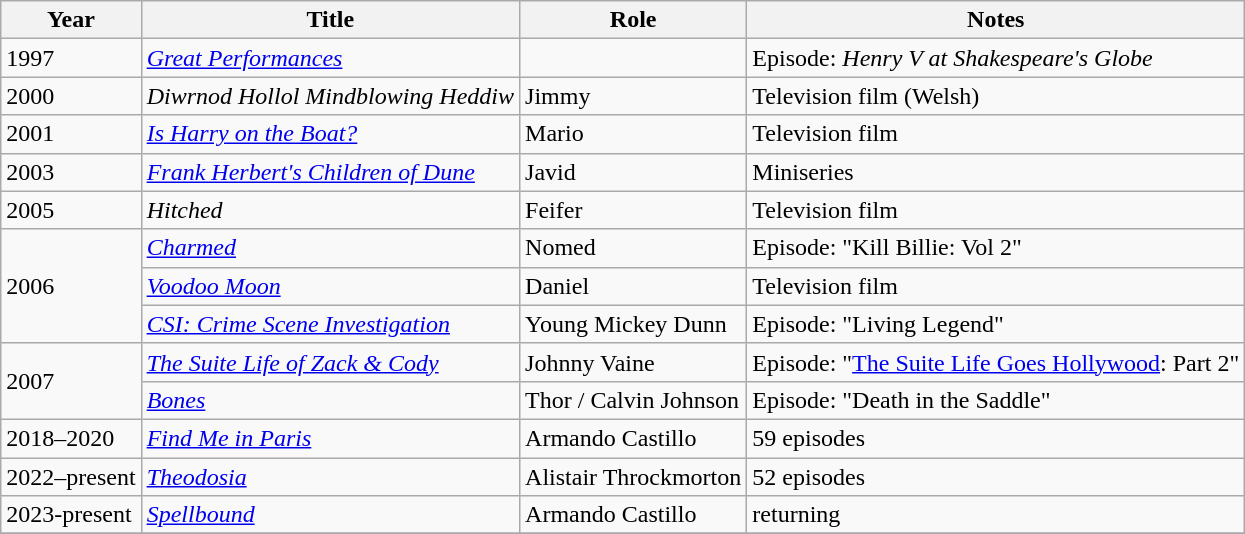<table class="wikitable sortable">
<tr>
<th>Year</th>
<th>Title</th>
<th>Role</th>
<th class="unsortable">Notes</th>
</tr>
<tr>
<td>1997</td>
<td><em><a href='#'>Great Performances</a></em></td>
<td></td>
<td>Episode: <em>Henry V at Shakespeare's Globe</em></td>
</tr>
<tr>
<td>2000</td>
<td><em>Diwrnod Hollol Mindblowing Heddiw</em></td>
<td>Jimmy</td>
<td>Television film (Welsh)</td>
</tr>
<tr>
<td>2001</td>
<td><em><a href='#'>Is Harry on the Boat?</a></em></td>
<td>Mario</td>
<td>Television film</td>
</tr>
<tr>
<td>2003</td>
<td><em><a href='#'>Frank Herbert's Children of Dune</a></em></td>
<td>Javid</td>
<td>Miniseries</td>
</tr>
<tr>
<td>2005</td>
<td><em>Hitched</em></td>
<td>Feifer</td>
<td>Television film</td>
</tr>
<tr>
<td rowspan="3">2006</td>
<td><em><a href='#'>Charmed</a></em></td>
<td>Nomed</td>
<td>Episode: "Kill Billie: Vol 2"</td>
</tr>
<tr>
<td><em><a href='#'>Voodoo Moon</a></em></td>
<td>Daniel</td>
<td>Television film</td>
</tr>
<tr>
<td><em><a href='#'>CSI: Crime Scene Investigation</a></em></td>
<td>Young Mickey Dunn</td>
<td>Episode: "Living Legend"</td>
</tr>
<tr>
<td rowspan="2">2007</td>
<td><em><a href='#'>The Suite Life of Zack & Cody</a></em></td>
<td>Johnny Vaine</td>
<td>Episode: "<a href='#'>The Suite Life Goes Hollywood</a>: Part 2"</td>
</tr>
<tr>
<td><em><a href='#'>Bones</a></em></td>
<td>Thor / Calvin Johnson</td>
<td>Episode: "Death in the Saddle"</td>
</tr>
<tr>
<td>2018–2020</td>
<td><em><a href='#'>Find Me in Paris</a></em></td>
<td>Armando Castillo</td>
<td>59 episodes</td>
</tr>
<tr>
<td>2022–present</td>
<td><em><a href='#'>Theodosia</a></em></td>
<td>Alistair Throckmorton</td>
<td>52 episodes</td>
</tr>
<tr>
<td>2023-present</td>
<td><em><a href='#'>Spellbound</a></em></td>
<td>Armando Castillo</td>
<td>returning</td>
</tr>
<tr>
</tr>
</table>
